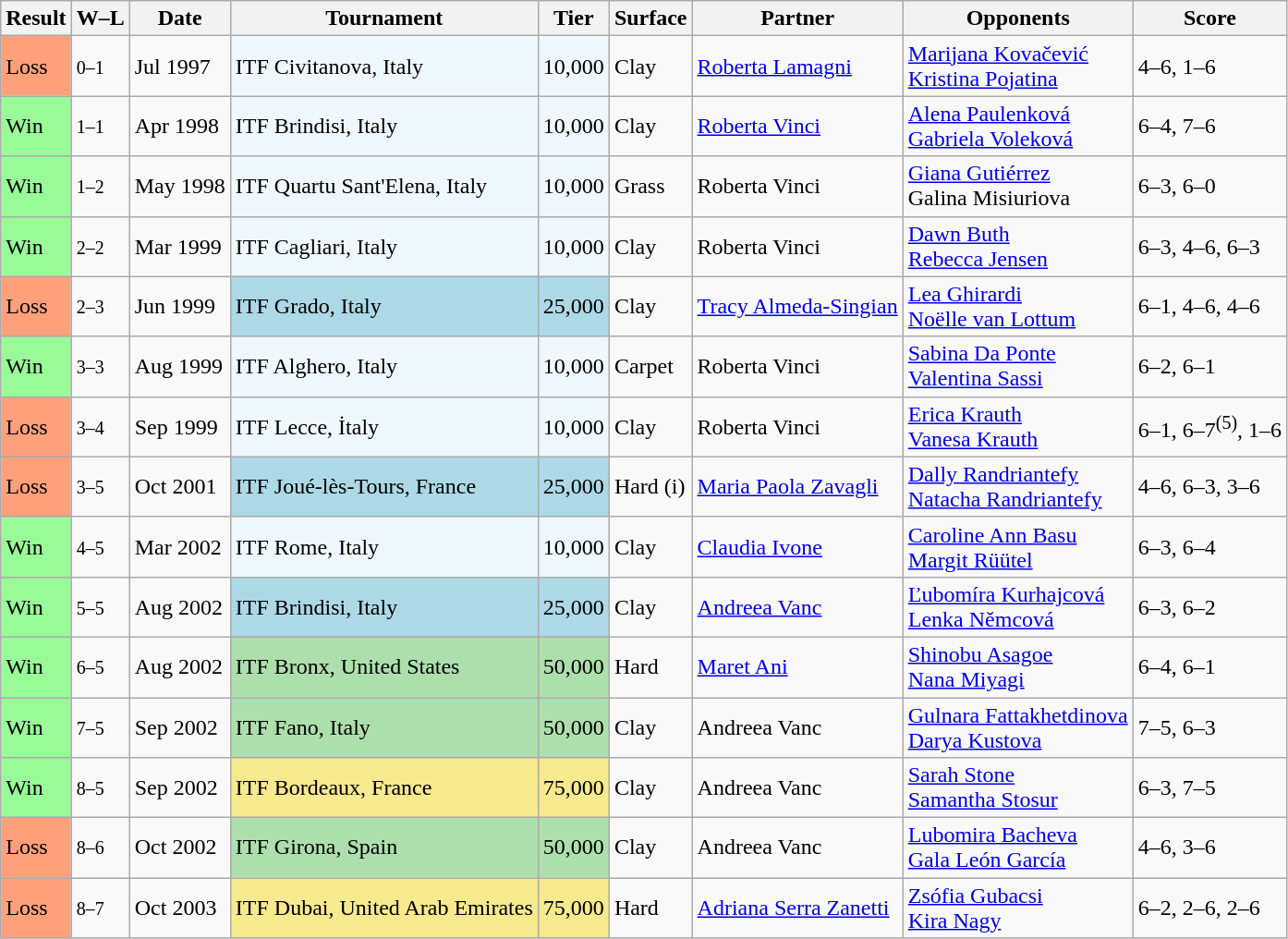<table class="sortable wikitable">
<tr>
<th>Result</th>
<th class="unsortable">W–L</th>
<th>Date</th>
<th>Tournament</th>
<th>Tier</th>
<th>Surface</th>
<th>Partner</th>
<th>Opponents</th>
<th class="unsortable">Score</th>
</tr>
<tr>
<td style="background:#ffa07a;">Loss</td>
<td><small>0–1</small></td>
<td>Jul 1997</td>
<td style="background:#f0f8ff;">ITF Civitanova, Italy</td>
<td style="background:#f0f8ff;">10,000</td>
<td>Clay</td>
<td> <a href='#'>Roberta Lamagni</a></td>
<td> <a href='#'>Marijana Kovačević</a> <br>  <a href='#'>Kristina Pojatina</a></td>
<td>4–6, 1–6</td>
</tr>
<tr>
<td style="background:#98fb98;">Win</td>
<td><small>1–1</small></td>
<td>Apr 1998</td>
<td style="background:#f0f8ff;">ITF Brindisi, Italy</td>
<td style="background:#f0f8ff;">10,000</td>
<td>Clay</td>
<td> <a href='#'>Roberta Vinci</a></td>
<td> <a href='#'>Alena Paulenková</a> <br>  <a href='#'>Gabriela Voleková</a></td>
<td>6–4, 7–6</td>
</tr>
<tr>
<td style="background:#98fb98;">Win</td>
<td><small>1–2</small></td>
<td>May 1998</td>
<td style="background:#f0f8ff;">ITF Quartu Sant'Elena, Italy</td>
<td style="background:#f0f8ff;">10,000</td>
<td>Grass</td>
<td> Roberta Vinci</td>
<td> <a href='#'>Giana Gutiérrez</a> <br>  Galina Misiuriova</td>
<td>6–3, 6–0</td>
</tr>
<tr>
<td style="background:#98fb98;">Win</td>
<td><small>2–2</small></td>
<td>Mar 1999</td>
<td style="background:#f0f8ff;">ITF Cagliari, Italy</td>
<td style="background:#f0f8ff;">10,000</td>
<td>Clay</td>
<td> Roberta Vinci</td>
<td> <a href='#'>Dawn Buth</a> <br>  <a href='#'>Rebecca Jensen</a></td>
<td>6–3, 4–6, 6–3</td>
</tr>
<tr>
<td style="background:#ffa07a;">Loss</td>
<td><small>2–3</small></td>
<td>Jun 1999</td>
<td bgcolor="lightblue">ITF Grado, Italy</td>
<td bgcolor="lightblue">25,000</td>
<td>Clay</td>
<td> <a href='#'>Tracy Almeda-Singian</a></td>
<td> <a href='#'>Lea Ghirardi</a> <br>  <a href='#'>Noëlle van Lottum</a></td>
<td>6–1, 4–6, 4–6</td>
</tr>
<tr>
<td style="background:#98fb98;">Win</td>
<td><small>3–3</small></td>
<td>Aug 1999</td>
<td style="background:#f0f8ff;">ITF Alghero, Italy</td>
<td style="background:#f0f8ff;">10,000</td>
<td>Carpet</td>
<td> Roberta Vinci</td>
<td> <a href='#'>Sabina Da Ponte</a> <br>  <a href='#'>Valentina Sassi</a></td>
<td>6–2, 6–1</td>
</tr>
<tr>
<td style="background:#ffa07a;">Loss</td>
<td><small>3–4</small></td>
<td>Sep 1999</td>
<td style="background:#f0f8ff;">ITF Lecce, İtaly</td>
<td style="background:#f0f8ff;">10,000</td>
<td>Clay</td>
<td> Roberta Vinci</td>
<td> <a href='#'>Erica Krauth</a> <br>  <a href='#'>Vanesa Krauth</a></td>
<td>6–1, 6–7<sup>(5)</sup>, 1–6</td>
</tr>
<tr>
<td bgcolor="FFA07A">Loss</td>
<td><small>3–5</small></td>
<td>Oct 2001</td>
<td bgcolor="lightblue">ITF Joué-lès-Tours, France</td>
<td bgcolor="lightblue">25,000</td>
<td>Hard (i)</td>
<td> <a href='#'>Maria Paola Zavagli</a></td>
<td> <a href='#'>Dally Randriantefy</a> <br>  <a href='#'>Natacha Randriantefy</a></td>
<td>4–6, 6–3, 3–6</td>
</tr>
<tr>
<td style="background:#98fb98;">Win</td>
<td><small>4–5</small></td>
<td>Mar 2002</td>
<td style="background:#f0f8ff;">ITF Rome, Italy</td>
<td style="background:#f0f8ff;">10,000</td>
<td>Clay</td>
<td> <a href='#'>Claudia Ivone</a></td>
<td> <a href='#'>Caroline Ann Basu</a> <br>  <a href='#'>Margit Rüütel</a></td>
<td>6–3, 6–4</td>
</tr>
<tr>
<td style="background:#98fb98;">Win</td>
<td><small>5–5</small></td>
<td>Aug 2002</td>
<td bgcolor="lightblue">ITF Brindisi, Italy</td>
<td bgcolor="lightblue">25,000</td>
<td>Clay</td>
<td> <a href='#'>Andreea Vanc</a></td>
<td> <a href='#'>Ľubomíra Kurhajcová</a> <br>  <a href='#'>Lenka Němcová</a></td>
<td>6–3, 6–2</td>
</tr>
<tr>
<td style="background:#98fb98;">Win</td>
<td><small>6–5</small></td>
<td>Aug 2002</td>
<td bgcolor="#addfad">ITF Bronx, United States</td>
<td bgcolor="#addfad">50,000</td>
<td>Hard</td>
<td> <a href='#'>Maret Ani</a></td>
<td> <a href='#'>Shinobu Asagoe</a> <br>  <a href='#'>Nana Miyagi</a></td>
<td>6–4, 6–1</td>
</tr>
<tr>
<td style="background:#98fb98;">Win</td>
<td><small>7–5</small></td>
<td>Sep 2002</td>
<td bgcolor="#addfad">ITF Fano, Italy</td>
<td bgcolor="#addfad">50,000</td>
<td>Clay</td>
<td> Andreea Vanc</td>
<td> <a href='#'>Gulnara Fattakhetdinova</a> <br>  <a href='#'>Darya Kustova</a></td>
<td>7–5, 6–3</td>
</tr>
<tr>
<td style="background:#98fb98;">Win</td>
<td><small>8–5</small></td>
<td>Sep 2002</td>
<td style="background:#f7e98e;">ITF Bordeaux, France</td>
<td style="background:#f7e98e;">75,000</td>
<td>Clay</td>
<td> Andreea Vanc</td>
<td> <a href='#'>Sarah Stone</a> <br>  <a href='#'>Samantha Stosur</a></td>
<td>6–3, 7–5</td>
</tr>
<tr>
<td style="background:#ffa07a;">Loss</td>
<td><small>8–6</small></td>
<td>Oct 2002</td>
<td bgcolor="#addfad">ITF Girona, Spain</td>
<td bgcolor="#addfad">50,000</td>
<td>Clay</td>
<td> Andreea Vanc</td>
<td> <a href='#'>Lubomira Bacheva</a> <br>  <a href='#'>Gala León García</a></td>
<td>4–6, 3–6</td>
</tr>
<tr>
<td style="background:#ffa07a;">Loss</td>
<td><small>8–7</small></td>
<td>Oct 2003</td>
<td style="background:#f7e98e;">ITF Dubai,  United Arab Emirates</td>
<td style="background:#f7e98e;">75,000</td>
<td>Hard</td>
<td> <a href='#'>Adriana Serra Zanetti</a></td>
<td> <a href='#'>Zsófia Gubacsi</a> <br>  <a href='#'>Kira Nagy</a></td>
<td>6–2, 2–6, 2–6</td>
</tr>
</table>
